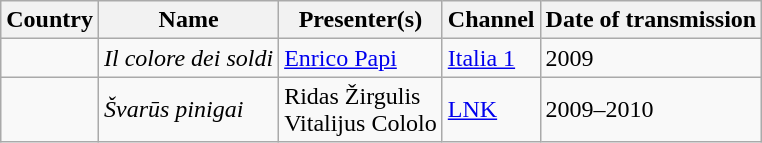<table class="wikitable">
<tr>
<th>Country</th>
<th>Name</th>
<th>Presenter(s)</th>
<th>Channel</th>
<th>Date of transmission</th>
</tr>
<tr>
<td></td>
<td><em>Il colore dei soldi</em></td>
<td><a href='#'>Enrico Papi</a></td>
<td><a href='#'>Italia 1</a></td>
<td>2009</td>
</tr>
<tr>
<td></td>
<td><em>Švarūs pinigai</em></td>
<td>Ridas Žirgulis<br>Vitalijus Cololo</td>
<td><a href='#'>LNK</a></td>
<td>2009–2010</td>
</tr>
</table>
